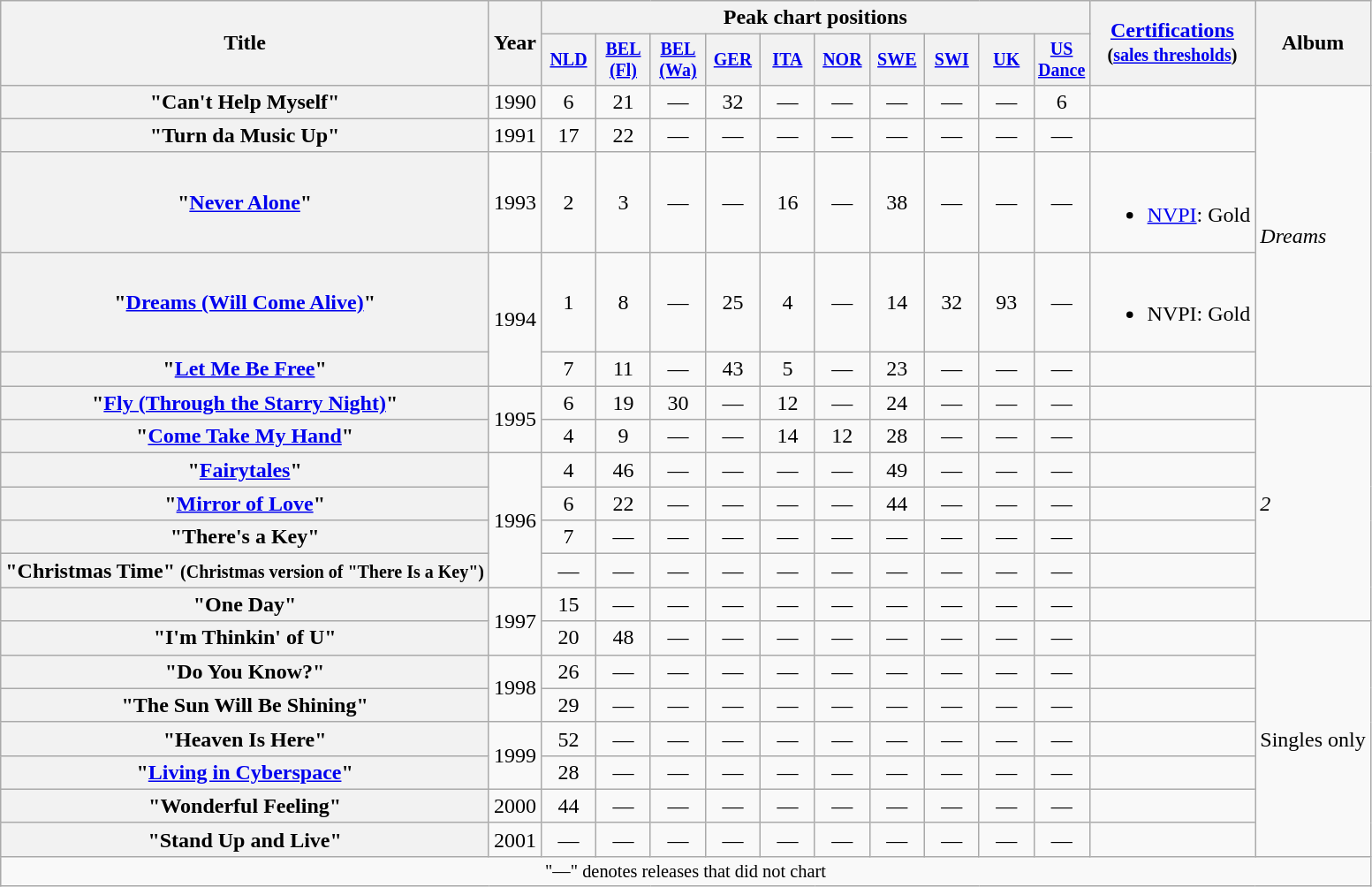<table class="wikitable plainrowheaders" style="text-align:center;">
<tr>
<th rowspan="2">Title</th>
<th rowspan="2">Year</th>
<th colspan="10">Peak chart positions</th>
<th rowspan="2"><a href='#'>Certifications</a><br><small>(<a href='#'>sales thresholds</a>)</small></th>
<th rowspan="2">Album</th>
</tr>
<tr style="font-size:smaller;">
<th width="35"><a href='#'>NLD</a><br></th>
<th width="35"><a href='#'>BEL<br>(Fl)</a><br></th>
<th width="35"><a href='#'>BEL<br>(Wa)</a><br></th>
<th width="35"><a href='#'>GER</a><br></th>
<th width="35"><a href='#'>ITA</a><br></th>
<th width="35"><a href='#'>NOR</a><br></th>
<th width="35"><a href='#'>SWE</a><br></th>
<th width="35"><a href='#'>SWI</a><br></th>
<th width="35"><a href='#'>UK</a><br></th>
<th width="35"><a href='#'>US<br>Dance</a><br></th>
</tr>
<tr>
<th scope="row">"Can't Help Myself"</th>
<td>1990</td>
<td>6</td>
<td>21</td>
<td>—</td>
<td>32</td>
<td>—</td>
<td>—</td>
<td>—</td>
<td>—</td>
<td>—</td>
<td>6</td>
<td></td>
<td align="left" rowspan="5"><em>Dreams</em></td>
</tr>
<tr>
<th scope="row">"Turn da Music Up"</th>
<td>1991</td>
<td>17</td>
<td>22</td>
<td>—</td>
<td>—</td>
<td>—</td>
<td>—</td>
<td>—</td>
<td>—</td>
<td>—</td>
<td>—</td>
<td></td>
</tr>
<tr>
<th scope="row">"<a href='#'>Never Alone</a>"</th>
<td>1993</td>
<td>2</td>
<td>3</td>
<td>—</td>
<td>—</td>
<td>16</td>
<td>—</td>
<td>38</td>
<td>—</td>
<td>—</td>
<td>—</td>
<td><br><ul><li><a href='#'>NVPI</a>: Gold</li></ul></td>
</tr>
<tr>
<th scope="row">"<a href='#'>Dreams (Will Come Alive)</a>"</th>
<td rowspan="2">1994</td>
<td>1</td>
<td>8</td>
<td>—</td>
<td>25</td>
<td>4</td>
<td>—</td>
<td>14</td>
<td>32</td>
<td>93</td>
<td>—</td>
<td><br><ul><li>NVPI: Gold</li></ul></td>
</tr>
<tr>
<th scope="row">"<a href='#'>Let Me Be Free</a>"</th>
<td>7</td>
<td>11</td>
<td>—</td>
<td>43</td>
<td>5</td>
<td>—</td>
<td>23</td>
<td>—</td>
<td>—</td>
<td>—</td>
<td></td>
</tr>
<tr>
<th scope="row">"<a href='#'>Fly (Through the Starry Night)</a>"</th>
<td rowspan="2">1995</td>
<td>6</td>
<td>19</td>
<td>30</td>
<td>—</td>
<td>12</td>
<td>—</td>
<td>24</td>
<td>—</td>
<td>—</td>
<td>—</td>
<td></td>
<td align="left" rowspan="7"><em>2</em></td>
</tr>
<tr>
<th scope="row">"<a href='#'>Come Take My Hand</a>"</th>
<td>4</td>
<td>9</td>
<td>—</td>
<td>—</td>
<td>14</td>
<td>12</td>
<td>28</td>
<td>—</td>
<td>—</td>
<td>—</td>
<td></td>
</tr>
<tr>
<th scope="row">"<a href='#'>Fairytales</a>"</th>
<td rowspan="4">1996</td>
<td>4</td>
<td>46</td>
<td>—</td>
<td>—</td>
<td>—</td>
<td>—</td>
<td>49</td>
<td>—</td>
<td>—</td>
<td>—</td>
<td></td>
</tr>
<tr>
<th scope="row">"<a href='#'>Mirror of Love</a>"</th>
<td>6</td>
<td>22</td>
<td>—</td>
<td>—</td>
<td>—</td>
<td>—</td>
<td>44</td>
<td>—</td>
<td>—</td>
<td>—</td>
<td></td>
</tr>
<tr>
<th scope="row">"There's a Key"</th>
<td>7</td>
<td>—</td>
<td>—</td>
<td>—</td>
<td>—</td>
<td>—</td>
<td>—</td>
<td>—</td>
<td>—</td>
<td>—</td>
<td></td>
</tr>
<tr>
<th scope="row">"Christmas Time" <small>(Christmas version of "There Is a Key")</small></th>
<td>—</td>
<td>—</td>
<td>—</td>
<td>—</td>
<td>—</td>
<td>—</td>
<td>—</td>
<td>—</td>
<td>—</td>
<td>—</td>
<td></td>
</tr>
<tr>
<th scope="row">"One Day"</th>
<td rowspan="2">1997</td>
<td>15</td>
<td>—</td>
<td>—</td>
<td>—</td>
<td>—</td>
<td>—</td>
<td>—</td>
<td>—</td>
<td>—</td>
<td>—</td>
<td></td>
</tr>
<tr>
<th scope="row">"I'm Thinkin' of U"</th>
<td>20</td>
<td>48</td>
<td>—</td>
<td>—</td>
<td>—</td>
<td>—</td>
<td>—</td>
<td>—</td>
<td>—</td>
<td>—</td>
<td></td>
<td align="left" rowspan="7">Singles only</td>
</tr>
<tr>
<th scope="row">"Do You Know?"</th>
<td rowspan="2">1998</td>
<td>26</td>
<td>—</td>
<td>—</td>
<td>—</td>
<td>—</td>
<td>—</td>
<td>—</td>
<td>—</td>
<td>—</td>
<td>—</td>
<td></td>
</tr>
<tr>
<th scope="row">"The Sun Will Be Shining"</th>
<td>29</td>
<td>—</td>
<td>—</td>
<td>—</td>
<td>—</td>
<td>—</td>
<td>—</td>
<td>—</td>
<td>—</td>
<td>—</td>
<td></td>
</tr>
<tr>
<th scope="row">"Heaven Is Here"</th>
<td rowspan="2">1999</td>
<td>52</td>
<td>—</td>
<td>—</td>
<td>—</td>
<td>—</td>
<td>—</td>
<td>—</td>
<td>—</td>
<td>—</td>
<td>—</td>
<td></td>
</tr>
<tr>
<th scope="row">"<a href='#'>Living in Cyberspace</a>"</th>
<td>28</td>
<td>—</td>
<td>—</td>
<td>—</td>
<td>—</td>
<td>—</td>
<td>—</td>
<td>—</td>
<td>—</td>
<td>—</td>
<td></td>
</tr>
<tr>
<th scope="row">"Wonderful Feeling"</th>
<td>2000</td>
<td>44</td>
<td>—</td>
<td>—</td>
<td>—</td>
<td>—</td>
<td>—</td>
<td>—</td>
<td>—</td>
<td>—</td>
<td>—</td>
<td></td>
</tr>
<tr>
<th scope="row">"Stand Up and Live"</th>
<td>2001</td>
<td>—</td>
<td>—</td>
<td>—</td>
<td>—</td>
<td>—</td>
<td>—</td>
<td>—</td>
<td>—</td>
<td>—</td>
<td>—</td>
<td></td>
</tr>
<tr>
<td colspan="16" style="font-size:85%" align="center">"—" denotes releases that did not chart</td>
</tr>
</table>
